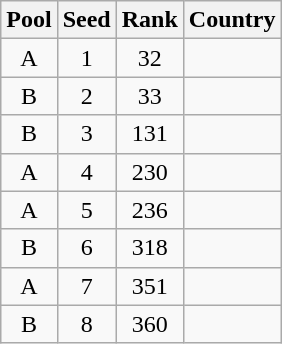<table class="wikitable sortable" style="text-align:center">
<tr>
<th>Pool</th>
<th>Seed</th>
<th>Rank</th>
<th>Country</th>
</tr>
<tr>
<td>A</td>
<td>1</td>
<td>32</td>
<td align=left></td>
</tr>
<tr>
<td>B</td>
<td>2</td>
<td>33</td>
<td align=left></td>
</tr>
<tr>
<td>B</td>
<td>3</td>
<td>131</td>
<td align=left></td>
</tr>
<tr>
<td>A</td>
<td>4</td>
<td>230</td>
<td align=left></td>
</tr>
<tr>
<td>A</td>
<td>5</td>
<td>236</td>
<td align=left></td>
</tr>
<tr>
<td>B</td>
<td>6</td>
<td>318</td>
<td align=left></td>
</tr>
<tr>
<td>A</td>
<td>7</td>
<td>351</td>
<td align=left></td>
</tr>
<tr>
<td>B</td>
<td>8</td>
<td>360</td>
<td align=left></td>
</tr>
</table>
